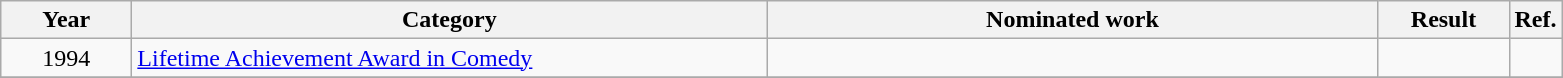<table class=wikitable>
<tr>
<th scope="col" style="width:5em;">Year</th>
<th scope="col" style="width:26em;">Category</th>
<th scope="col" style="width:25em;">Nominated work</th>
<th scope="col" style="width:5em;">Result</th>
<th>Ref.</th>
</tr>
<tr>
<td style="text-align:center;">1994</td>
<td><a href='#'>Lifetime Achievement Award in Comedy</a></td>
<td></td>
<td></td>
<td></td>
</tr>
<tr>
</tr>
</table>
